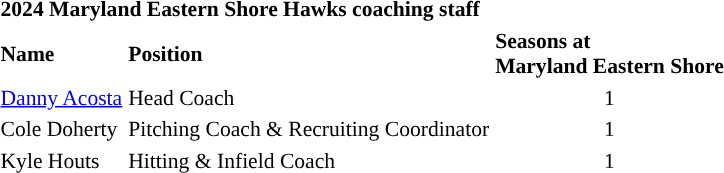<table class="toccolours" style="text-align: left; font-size:90%;">
<tr>
<th colspan="9">2024 Maryland Eastern Shore Hawks coaching staff</th>
</tr>
<tr>
<th>Name</th>
<th>Position</th>
<th>Seasons at<br>Maryland Eastern Shore</th>
</tr>
<tr>
<td><a href='#'>Danny Acosta</a></td>
<td>Head Coach</td>
<td align=center>1</td>
</tr>
<tr>
<td>Cole Doherty</td>
<td>Pitching Coach & Recruiting Coordinator</td>
<td align=center>1</td>
</tr>
<tr>
<td>Kyle Houts</td>
<td>Hitting & Infield Coach</td>
<td align=center>1</td>
</tr>
</table>
